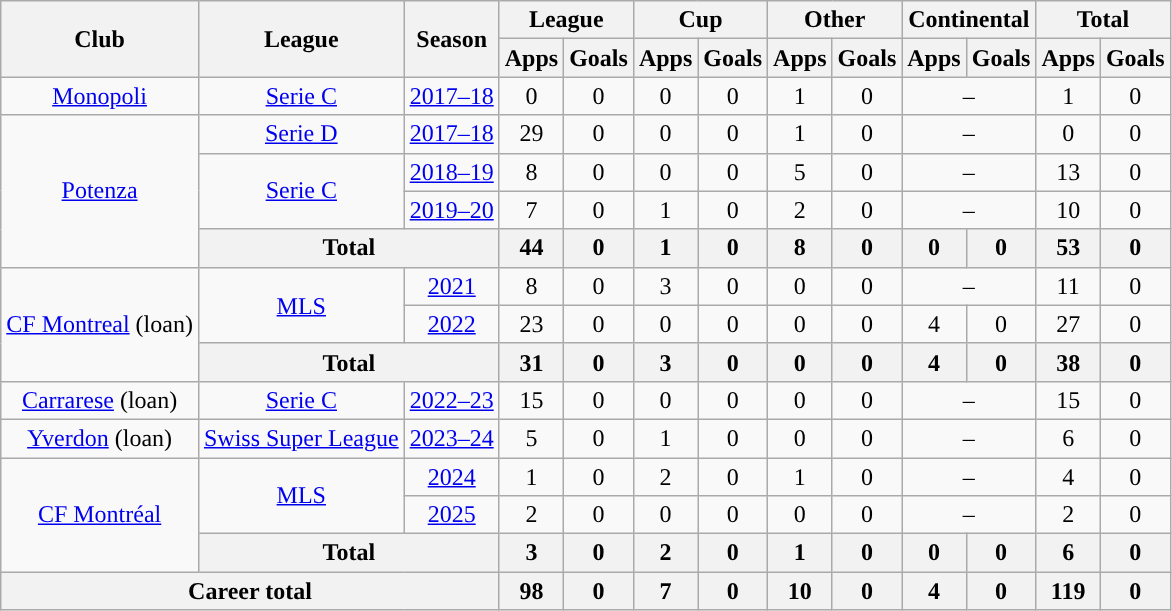<table class="wikitable" style="text-align: center;">
<tr>
<th rowspan="2">Club</th>
<th rowspan="2">League</th>
<th rowspan="2">Season</th>
<th colspan="2">League</th>
<th colspan="2">Cup</th>
<th colspan="2">Other</th>
<th colspan="2">Continental</th>
<th colspan="2">Total</th>
</tr>
<tr>
<th>Apps</th>
<th>Goals</th>
<th>Apps</th>
<th>Goals</th>
<th>Apps</th>
<th>Goals</th>
<th>Apps</th>
<th>Goals</th>
<th>Apps</th>
<th>Goals</th>
</tr>
<tr>
<td><a href='#'>Monopoli</a></td>
<td><a href='#'>Serie C</a></td>
<td><a href='#'>2017–18</a></td>
<td>0</td>
<td>0</td>
<td>0</td>
<td>0</td>
<td>1</td>
<td>0</td>
<td colspan="2">–</td>
<td>1</td>
<td>0</td>
</tr>
<tr>
<td rowspan="4"><a href='#'>Potenza</a></td>
<td><a href='#'>Serie D</a></td>
<td><a href='#'>2017–18</a></td>
<td>29</td>
<td>0</td>
<td>0</td>
<td>0</td>
<td>1</td>
<td>0</td>
<td colspan="2">–</td>
<td>0</td>
<td>0</td>
</tr>
<tr>
<td rowspan="2"><a href='#'>Serie C</a></td>
<td><a href='#'>2018–19</a></td>
<td>8</td>
<td>0</td>
<td>0</td>
<td>0</td>
<td>5</td>
<td>0</td>
<td colspan="2">–</td>
<td>13</td>
<td>0</td>
</tr>
<tr>
<td><a href='#'>2019–20</a></td>
<td>7</td>
<td>0</td>
<td>1</td>
<td>0</td>
<td>2</td>
<td>0</td>
<td colspan="2">–</td>
<td>10</td>
<td>0</td>
</tr>
<tr>
<th colspan="2">Total</th>
<th>44</th>
<th>0</th>
<th>1</th>
<th>0</th>
<th>8</th>
<th>0</th>
<th>0</th>
<th>0</th>
<th>53</th>
<th>0</th>
</tr>
<tr>
<td rowspan="3"><a href='#'>CF Montreal</a> (loan)</td>
<td rowspan="2"><a href='#'>MLS</a></td>
<td><a href='#'>2021</a></td>
<td>8</td>
<td>0</td>
<td>3</td>
<td>0</td>
<td>0</td>
<td>0</td>
<td colspan="2">–</td>
<td>11</td>
<td>0</td>
</tr>
<tr>
<td><a href='#'>2022</a></td>
<td>23</td>
<td>0</td>
<td>0</td>
<td>0</td>
<td>0</td>
<td>0</td>
<td>4</td>
<td>0</td>
<td>27</td>
<td>0</td>
</tr>
<tr>
<th colspan="2">Total</th>
<th>31</th>
<th>0</th>
<th>3</th>
<th>0</th>
<th>0</th>
<th>0</th>
<th>4</th>
<th>0</th>
<th>38</th>
<th>0</th>
</tr>
<tr>
<td><a href='#'>Carrarese</a> (loan)</td>
<td><a href='#'>Serie C</a></td>
<td><a href='#'>2022–23</a></td>
<td>15</td>
<td>0</td>
<td>0</td>
<td>0</td>
<td>0</td>
<td>0</td>
<td colspan="2">–</td>
<td>15</td>
<td>0</td>
</tr>
<tr>
<td><a href='#'>Yverdon</a> (loan)</td>
<td><a href='#'>Swiss Super League</a></td>
<td><a href='#'>2023–24</a></td>
<td>5</td>
<td>0</td>
<td>1</td>
<td>0</td>
<td>0</td>
<td>0</td>
<td colspan="2">–</td>
<td>6</td>
<td>0</td>
</tr>
<tr>
<td rowspan="3"><a href='#'>CF Montréal</a></td>
<td rowspan="2"><a href='#'>MLS</a></td>
<td><a href='#'>2024</a></td>
<td>1</td>
<td>0</td>
<td>2</td>
<td>0</td>
<td>1</td>
<td>0</td>
<td colspan="2">–</td>
<td>4</td>
<td>0</td>
</tr>
<tr>
<td><a href='#'>2025</a></td>
<td>2</td>
<td>0</td>
<td>0</td>
<td>0</td>
<td>0</td>
<td>0</td>
<td colspan="2">–</td>
<td>2</td>
<td>0</td>
</tr>
<tr>
<th colspan="2">Total</th>
<th>3</th>
<th>0</th>
<th>2</th>
<th>0</th>
<th>1</th>
<th>0</th>
<th>0</th>
<th>0</th>
<th>6</th>
<th>0</th>
</tr>
<tr>
<th colspan="3">Career total</th>
<th>98</th>
<th>0</th>
<th>7</th>
<th>0</th>
<th>10</th>
<th>0</th>
<th>4</th>
<th>0</th>
<th>119</th>
<th>0</th>
</tr>
</table>
